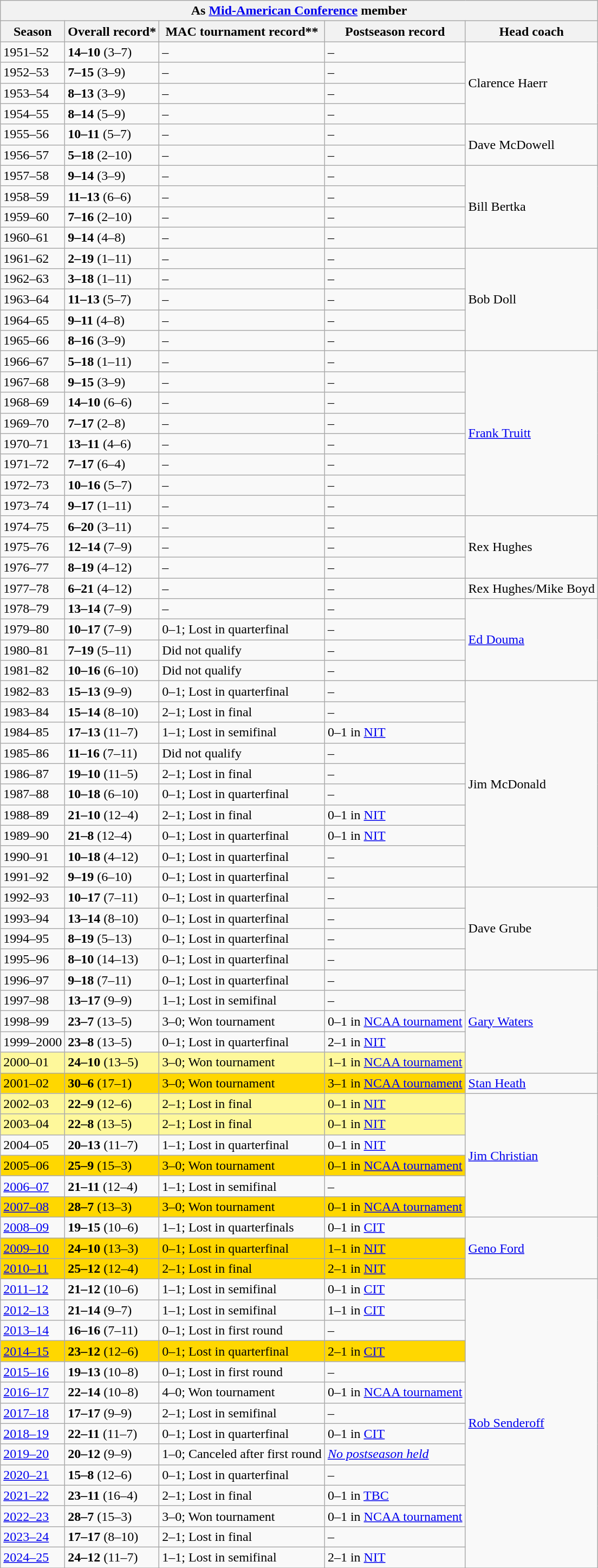<table class="wikitable">
<tr>
<th colspan="5">As <a href='#'>Mid-American Conference</a> member</th>
</tr>
<tr>
<th>Season</th>
<th>Overall record*</th>
<th>MAC tournament record**</th>
<th>Postseason record</th>
<th>Head coach</th>
</tr>
<tr>
<td>1951–52</td>
<td><strong>14–10</strong> (3–7)</td>
<td>–</td>
<td>–</td>
<td rowspan=4>Clarence Haerr</td>
</tr>
<tr>
<td>1952–53</td>
<td><strong>7–15</strong> (3–9)</td>
<td>–</td>
<td>–</td>
</tr>
<tr>
<td>1953–54</td>
<td><strong>8–13</strong> (3–9)</td>
<td>–</td>
<td>–</td>
</tr>
<tr>
<td>1954–55</td>
<td><strong>8–14</strong> (5–9)</td>
<td>–</td>
<td>–</td>
</tr>
<tr>
<td>1955–56</td>
<td><strong>10–11</strong> (5–7)</td>
<td>–</td>
<td>–</td>
<td rowspan=2>Dave McDowell</td>
</tr>
<tr>
<td>1956–57</td>
<td><strong>5–18</strong> (2–10)</td>
<td>–</td>
<td>–</td>
</tr>
<tr>
<td>1957–58</td>
<td><strong>9–14</strong> (3–9)</td>
<td>–</td>
<td>–</td>
<td rowspan=4>Bill Bertka</td>
</tr>
<tr>
<td>1958–59</td>
<td><strong>11–13</strong> (6–6)</td>
<td>–</td>
<td>–</td>
</tr>
<tr>
<td>1959–60</td>
<td><strong>7–16</strong> (2–10)</td>
<td>–</td>
<td>–</td>
</tr>
<tr>
<td>1960–61</td>
<td><strong>9–14</strong> (4–8)</td>
<td>–</td>
<td>–</td>
</tr>
<tr>
<td>1961–62</td>
<td><strong>2–19</strong> (1–11)</td>
<td>–</td>
<td>–</td>
<td rowspan=5>Bob Doll</td>
</tr>
<tr>
<td>1962–63</td>
<td><strong>3–18</strong> (1–11)</td>
<td>–</td>
<td>–</td>
</tr>
<tr>
<td>1963–64</td>
<td><strong>11–13</strong> (5–7)</td>
<td>–</td>
<td>–</td>
</tr>
<tr>
<td>1964–65</td>
<td><strong>9–11</strong> (4–8)</td>
<td>–</td>
<td>–</td>
</tr>
<tr>
<td>1965–66</td>
<td><strong>8–16</strong> (3–9)</td>
<td>–</td>
<td>–</td>
</tr>
<tr>
<td>1966–67</td>
<td><strong>5–18</strong> (1–11)</td>
<td>–</td>
<td>–</td>
<td rowspan=8><a href='#'>Frank Truitt</a></td>
</tr>
<tr>
<td>1967–68</td>
<td><strong>9–15</strong> (3–9)</td>
<td>–</td>
<td>–</td>
</tr>
<tr>
<td>1968–69</td>
<td><strong>14–10</strong> (6–6)</td>
<td>–</td>
<td>–</td>
</tr>
<tr>
<td>1969–70</td>
<td><strong>7–17</strong> (2–8)</td>
<td>–</td>
<td>–</td>
</tr>
<tr>
<td>1970–71</td>
<td><strong>13–11</strong> (4–6)</td>
<td>–</td>
<td>–</td>
</tr>
<tr>
<td>1971–72</td>
<td><strong>7–17</strong> (6–4)</td>
<td>–</td>
<td>–</td>
</tr>
<tr>
<td>1972–73</td>
<td><strong>10–16</strong> (5–7)</td>
<td>–</td>
<td>–</td>
</tr>
<tr>
<td>1973–74</td>
<td><strong>9–17</strong> (1–11)</td>
<td>–</td>
<td>–</td>
</tr>
<tr>
<td>1974–75</td>
<td><strong>6–20</strong> (3–11)</td>
<td>–</td>
<td>–</td>
<td rowspan=3>Rex Hughes</td>
</tr>
<tr>
<td>1975–76</td>
<td><strong>12–14</strong> (7–9)</td>
<td>–</td>
<td>–</td>
</tr>
<tr>
<td>1976–77</td>
<td><strong>8–19</strong> (4–12)</td>
<td>–</td>
<td>–</td>
</tr>
<tr>
<td>1977–78</td>
<td><strong>6–21</strong> (4–12)</td>
<td>–</td>
<td>–</td>
<td>Rex Hughes/Mike Boyd</td>
</tr>
<tr>
<td>1978–79</td>
<td><strong>13–14</strong> (7–9)</td>
<td>–</td>
<td>–</td>
<td rowspan=4><a href='#'>Ed Douma</a></td>
</tr>
<tr>
<td>1979–80</td>
<td><strong>10–17</strong> (7–9)</td>
<td>0–1; Lost in quarterfinal</td>
<td>–</td>
</tr>
<tr>
<td>1980–81</td>
<td><strong>7–19</strong> (5–11)</td>
<td>Did not qualify</td>
<td>–</td>
</tr>
<tr>
<td>1981–82</td>
<td><strong>10–16</strong> (6–10)</td>
<td>Did not qualify</td>
<td>–</td>
</tr>
<tr>
<td>1982–83</td>
<td><strong>15–13</strong> (9–9)</td>
<td>0–1; Lost in quarterfinal</td>
<td>–</td>
<td rowspan=10>Jim McDonald</td>
</tr>
<tr>
<td>1983–84</td>
<td><strong>15–14</strong> (8–10)</td>
<td>2–1; Lost in final</td>
<td>–</td>
</tr>
<tr>
<td>1984–85</td>
<td><strong>17–13</strong> (11–7)</td>
<td>1–1; Lost in semifinal</td>
<td>0–1 in <a href='#'>NIT</a></td>
</tr>
<tr>
<td>1985–86</td>
<td><strong>11–16</strong> (7–11)</td>
<td>Did not qualify</td>
<td>–</td>
</tr>
<tr>
<td>1986–87</td>
<td><strong>19–10</strong> (11–5)</td>
<td>2–1; Lost in final</td>
<td>–</td>
</tr>
<tr>
<td>1987–88</td>
<td><strong>10–18</strong> (6–10)</td>
<td>0–1; Lost in quarterfinal</td>
<td>–</td>
</tr>
<tr>
<td>1988–89</td>
<td><strong>21–10</strong> (12–4)</td>
<td>2–1; Lost in final</td>
<td>0–1 in <a href='#'>NIT</a></td>
</tr>
<tr>
<td>1989–90</td>
<td><strong>21–8</strong> (12–4)</td>
<td>0–1; Lost in quarterfinal</td>
<td>0–1 in <a href='#'>NIT</a></td>
</tr>
<tr>
<td>1990–91</td>
<td><strong>10–18</strong> (4–12)</td>
<td>0–1; Lost in quarterfinal</td>
<td>–</td>
</tr>
<tr>
<td>1991–92</td>
<td><strong>9–19</strong> (6–10)</td>
<td>0–1; Lost in quarterfinal</td>
<td>–</td>
</tr>
<tr>
<td>1992–93</td>
<td><strong>10–17</strong> (7–11)</td>
<td>0–1; Lost in quarterfinal</td>
<td>–</td>
<td rowspan=4>Dave Grube</td>
</tr>
<tr>
<td>1993–94</td>
<td><strong>13–14</strong> (8–10)</td>
<td>0–1; Lost in quarterfinal</td>
<td>–</td>
</tr>
<tr>
<td>1994–95</td>
<td><strong>8–19</strong> (5–13)</td>
<td>0–1; Lost in quarterfinal</td>
<td>–</td>
</tr>
<tr>
<td>1995–96</td>
<td><strong>8–10</strong> (14–13)</td>
<td>0–1; Lost in quarterfinal</td>
<td>–</td>
</tr>
<tr>
<td>1996–97</td>
<td><strong>9–18</strong> (7–11)</td>
<td>0–1; Lost in quarterfinal</td>
<td>–</td>
<td rowspan=5><a href='#'>Gary Waters</a></td>
</tr>
<tr>
<td>1997–98</td>
<td><strong>13–17</strong> (9–9)</td>
<td>1–1; Lost in semifinal</td>
<td>–</td>
</tr>
<tr>
<td>1998–99</td>
<td><strong>23–7</strong> (13–5)</td>
<td>3–0; Won tournament</td>
<td>0–1 in <a href='#'>NCAA tournament</a></td>
</tr>
<tr>
<td>1999–2000</td>
<td><strong>23–8</strong> (13–5)</td>
<td>0–1; Lost in quarterfinal</td>
<td>2–1 in <a href='#'>NIT</a></td>
</tr>
<tr>
<td style="background:#FEF89B;">2000–01</td>
<td style="background:#FEF89B;"><strong>24–10</strong> (13–5)</td>
<td style="background:#FEF89B;">3–0; Won tournament</td>
<td style="background:#FEF89B;">1–1 in <a href='#'>NCAA tournament</a></td>
</tr>
<tr>
<td style="background:#FFD700;">2001–02</td>
<td style="background:#FFD700;"><strong>30–6</strong> (17–1)</td>
<td style="background:#FFD700;">3–0; Won tournament</td>
<td style="background:#FFD700;">3–1 in <a href='#'>NCAA tournament</a></td>
<td><a href='#'>Stan Heath</a></td>
</tr>
<tr>
<td style="background:#FEF89B;">2002–03</td>
<td style="background:#FEF89B;"><strong>22–9</strong> (12–6)</td>
<td style="background:#FEF89B;">2–1; Lost in final</td>
<td style="background:#FEF89B;">0–1 in <a href='#'>NIT</a></td>
<td rowspan=6><a href='#'>Jim Christian</a></td>
</tr>
<tr>
<td style="background:#FEF89B;">2003–04</td>
<td style="background:#FEF89B;"><strong>22–8</strong> (13–5)</td>
<td style="background:#FEF89B;">2–1; Lost in final</td>
<td style="background:#FEF89B;">0–1 in <a href='#'>NIT</a></td>
</tr>
<tr>
<td>2004–05</td>
<td><strong>20–13</strong> (11–7)</td>
<td>1–1; Lost in quarterfinal</td>
<td>0–1 in <a href='#'>NIT</a></td>
</tr>
<tr>
<td style="background:#FFD700;">2005–06</td>
<td style="background:#FFD700;"><strong>25–9</strong> (15–3)</td>
<td style="background:#FFD700;">3–0; Won tournament</td>
<td style="background:#FFD700;">0–1 in <a href='#'>NCAA tournament</a></td>
</tr>
<tr>
<td><a href='#'>2006–07</a></td>
<td><strong>21–11</strong> (12–4)</td>
<td>1–1; Lost in semifinal</td>
<td>–</td>
</tr>
<tr>
<td style="background:#FFD700;"><a href='#'>2007–08</a></td>
<td style="background:#FFD700;"><strong>28–7</strong> (13–3)</td>
<td style="background:#FFD700;">3–0; Won tournament</td>
<td style="background:#FFD700;">0–1 in <a href='#'>NCAA tournament</a></td>
</tr>
<tr>
<td><a href='#'>2008–09</a></td>
<td><strong>19–15</strong> (10–6)</td>
<td>1–1; Lost in quarterfinals</td>
<td>0–1 in <a href='#'>CIT</a></td>
<td rowspan=3><a href='#'>Geno Ford</a></td>
</tr>
<tr>
<td style="background:#FFD700;"><a href='#'>2009–10</a></td>
<td style="background:#FFD700;"><strong>24–10</strong> (13–3)</td>
<td style="background:#FFD700;">0–1; Lost in quarterfinal</td>
<td style="background:#FFD700;">1–1 in <a href='#'>NIT</a></td>
</tr>
<tr>
<td style="background:#FFD700;"><a href='#'>2010–11</a></td>
<td style="background:#FFD700;"><strong>25–12</strong> (12–4)</td>
<td style="background:#FFD700;">2–1; Lost in final</td>
<td style="background:#FFD700;">2–1 in <a href='#'>NIT</a></td>
</tr>
<tr>
<td><a href='#'>2011–12</a></td>
<td><strong>21–12</strong> (10–6)</td>
<td>1–1; Lost in semifinal</td>
<td>0–1 in <a href='#'>CIT</a></td>
<td rowspan="14"><a href='#'>Rob Senderoff</a></td>
</tr>
<tr>
<td><a href='#'>2012–13</a></td>
<td><strong>21–14</strong> (9–7)</td>
<td>1–1; Lost in semifinal</td>
<td>1–1 in <a href='#'>CIT</a></td>
</tr>
<tr>
<td><a href='#'>2013–14</a></td>
<td><strong>16–16</strong> (7–11)</td>
<td>0–1; Lost in first round</td>
<td>–</td>
</tr>
<tr>
<td style="background:#FFD700;"><a href='#'>2014–15</a></td>
<td style="background:#FFD700;"><strong>23–12</strong> (12–6)</td>
<td style="background:#FFD700;">0–1; Lost in quarterfinal</td>
<td style="background:#FFD700;">2–1 in <a href='#'>CIT</a></td>
</tr>
<tr>
<td><a href='#'>2015–16</a></td>
<td><strong>19–13</strong> (10–8)</td>
<td>0–1; Lost in first round</td>
<td>–</td>
</tr>
<tr>
<td><a href='#'>2016–17</a></td>
<td><strong>22–14</strong> (10–8)</td>
<td>4–0; Won tournament</td>
<td>0–1 in <a href='#'>NCAA tournament</a></td>
</tr>
<tr>
<td><a href='#'>2017–18</a></td>
<td><strong>17–17</strong> (9–9)</td>
<td>2–1; Lost in semifinal</td>
<td>–</td>
</tr>
<tr>
<td><a href='#'>2018–19</a></td>
<td><strong>22–11</strong> (11–7)</td>
<td>0–1; Lost in quarterfinal</td>
<td>0–1 in <a href='#'>CIT</a></td>
</tr>
<tr>
<td><a href='#'>2019–20</a></td>
<td><strong>20–12</strong> (9–9)</td>
<td>1–0; Canceled after first round</td>
<td><a href='#'><em>No postseason held</em></a></td>
</tr>
<tr>
<td><a href='#'>2020–21</a></td>
<td><strong>15–8</strong> (12–6)</td>
<td>0–1; Lost in quarterfinal</td>
<td>–</td>
</tr>
<tr>
<td><a href='#'>2021–22</a></td>
<td><strong>23–11</strong> (16–4)</td>
<td>2–1; Lost in final</td>
<td>0–1 in <a href='#'>TBC</a></td>
</tr>
<tr>
<td><a href='#'>2022–23</a></td>
<td><strong>28–7</strong> (15–3)</td>
<td>3–0; Won tournament</td>
<td>0–1 in <a href='#'>NCAA tournament</a></td>
</tr>
<tr>
<td><a href='#'>2023–24</a></td>
<td><strong>17–17</strong> (8–10)</td>
<td>2–1; Lost in final</td>
<td>–</td>
</tr>
<tr>
<td><a href='#'>2024–25</a></td>
<td><strong>24–12</strong> (11–7)</td>
<td>1–1; Lost in semifinal</td>
<td>2–1 in <a href='#'>NIT</a></td>
</tr>
<tr>
</tr>
</table>
